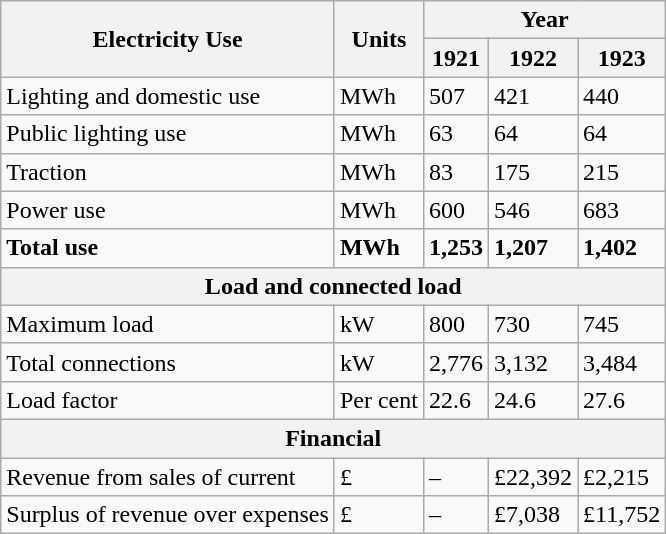<table class="wikitable">
<tr>
<th rowspan="2">Electricity  Use</th>
<th rowspan="2">Units</th>
<th colspan="3">Year</th>
</tr>
<tr>
<th>1921</th>
<th>1922</th>
<th>1923</th>
</tr>
<tr>
<td>Lighting  and domestic use</td>
<td>MWh</td>
<td>507</td>
<td>421</td>
<td>440</td>
</tr>
<tr>
<td>Public  lighting use</td>
<td>MWh</td>
<td>63</td>
<td>64</td>
<td>64</td>
</tr>
<tr>
<td>Traction</td>
<td>MWh</td>
<td>83</td>
<td>175</td>
<td>215</td>
</tr>
<tr>
<td>Power  use</td>
<td>MWh</td>
<td>600</td>
<td>546</td>
<td>683</td>
</tr>
<tr>
<td><strong>Total  use</strong></td>
<td><strong>MWh</strong></td>
<td><strong>1,253</strong></td>
<td><strong>1,207</strong></td>
<td><strong>1,402</strong></td>
</tr>
<tr>
<th colspan="5">Load  and connected load</th>
</tr>
<tr>
<td>Maximum  load</td>
<td>kW</td>
<td>800</td>
<td>730</td>
<td>745</td>
</tr>
<tr>
<td>Total  connections</td>
<td>kW</td>
<td>2,776</td>
<td>3,132</td>
<td>3,484</td>
</tr>
<tr>
<td>Load  factor</td>
<td>Per  cent</td>
<td>22.6</td>
<td>24.6</td>
<td>27.6</td>
</tr>
<tr>
<th colspan="5">Financial</th>
</tr>
<tr>
<td>Revenue  from sales of current</td>
<td>£</td>
<td>–</td>
<td>£22,392</td>
<td>£2,215</td>
</tr>
<tr>
<td>Surplus  of revenue over expenses</td>
<td>£</td>
<td>–</td>
<td>£7,038</td>
<td>£11,752</td>
</tr>
</table>
